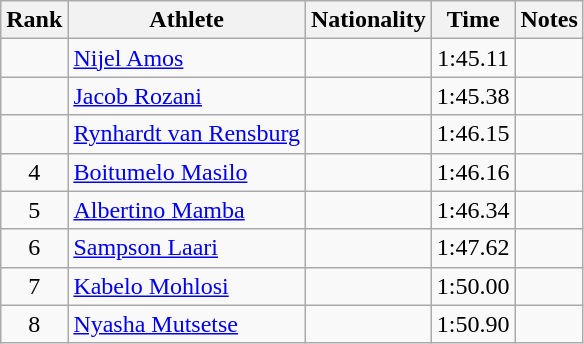<table class="wikitable sortable" style="text-align:center">
<tr>
<th>Rank</th>
<th>Athlete</th>
<th>Nationality</th>
<th>Time</th>
<th>Notes</th>
</tr>
<tr>
<td></td>
<td align="left"><a href='#'>Nijel Amos</a></td>
<td align=left></td>
<td>1:45.11</td>
<td></td>
</tr>
<tr>
<td></td>
<td align="left"><a href='#'>Jacob Rozani</a></td>
<td align=left></td>
<td>1:45.38</td>
<td></td>
</tr>
<tr>
<td></td>
<td align="left"><a href='#'>Rynhardt van Rensburg</a></td>
<td align=left></td>
<td>1:46.15</td>
<td></td>
</tr>
<tr>
<td>4</td>
<td align="left"><a href='#'>Boitumelo Masilo</a></td>
<td align=left></td>
<td>1:46.16</td>
<td></td>
</tr>
<tr>
<td>5</td>
<td align="left"><a href='#'>Albertino Mamba</a></td>
<td align=left></td>
<td>1:46.34</td>
<td></td>
</tr>
<tr>
<td>6</td>
<td align="left"><a href='#'>Sampson Laari</a></td>
<td align=left></td>
<td>1:47.62</td>
<td></td>
</tr>
<tr>
<td>7</td>
<td align="left"><a href='#'>Kabelo Mohlosi</a></td>
<td align=left></td>
<td>1:50.00</td>
<td></td>
</tr>
<tr>
<td>8</td>
<td align="left"><a href='#'>Nyasha Mutsetse</a></td>
<td align=left></td>
<td>1:50.90</td>
<td></td>
</tr>
</table>
